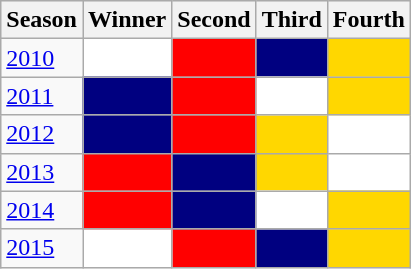<table class="wikitable">
<tr style="background:#efefef;">
<th>Season</th>
<th>Winner</th>
<th>Second</th>
<th>Third</th>
<th>Fourth</th>
</tr>
<tr>
<td><a href='#'>2010</a></td>
<td bgcolor="White" div style="text-align: center;"></td>
<td bgcolor="Red" div style="text-align: center;"></td>
<td bgcolor="Navy" div style="text-align: center;"></td>
<td bgcolor="Gold" div style="text-align: center;"></td>
</tr>
<tr>
<td><a href='#'>2011</a></td>
<td bgcolor="Navy" div style="text-align: center;"></td>
<td bgcolor="Red" div style="text-align: center;"></td>
<td bgcolor="White" div style="text-align: center;"></td>
<td bgcolor="Gold" div style="text-align: center;"></td>
</tr>
<tr>
<td><a href='#'>2012</a></td>
<td bgcolor="Navy" div style="text-align: center;"></td>
<td bgcolor="Red" div style="text-align: center;"></td>
<td bgcolor="Gold" div style="text-align: center;"></td>
<td bgcolor="White" div style="text-align: center;"></td>
</tr>
<tr>
<td><a href='#'>2013</a></td>
<td bgcolor="Red" div style="text-align: center;"></td>
<td bgcolor="Navy" div style="text-align: center;"></td>
<td bgcolor="Gold" div style="text-align: center;"></td>
<td bgcolor="White" div style="text-align: center;"></td>
</tr>
<tr>
<td><a href='#'>2014</a></td>
<td bgcolor="Red" div style="text-align: center;"></td>
<td bgcolor="Navy" div style="text-align: center;"></td>
<td bgcolor="White" div style="text-align: center;"></td>
<td bgcolor="Gold" div style="text-align: center;"></td>
</tr>
<tr>
<td><a href='#'>2015</a></td>
<td bgcolor="White" div style="text-align: center;"></td>
<td bgcolor="Red" div style="text-align: center;"></td>
<td bgcolor="Navy" div style="text-align: center;"></td>
<td bgcolor="Gold" div style="text-align: center;"></td>
</tr>
</table>
